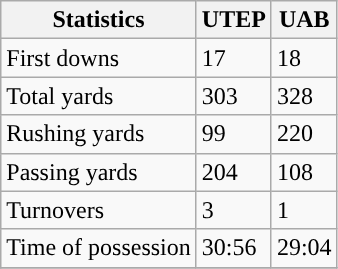<table class="wikitable">
<tr>
<th>Statistics</th>
<th>UTEP</th>
<th>UAB</th>
</tr>
<tr>
<td>First downs</td>
<td>17</td>
<td>18</td>
</tr>
<tr>
<td>Total yards</td>
<td>303</td>
<td>328</td>
</tr>
<tr>
<td>Rushing yards</td>
<td>99</td>
<td>220</td>
</tr>
<tr>
<td>Passing yards</td>
<td>204</td>
<td>108</td>
</tr>
<tr>
<td>Turnovers</td>
<td>3</td>
<td>1</td>
</tr>
<tr>
<td>Time of possession</td>
<td>30:56</td>
<td>29:04</td>
</tr>
<tr>
</tr>
</table>
